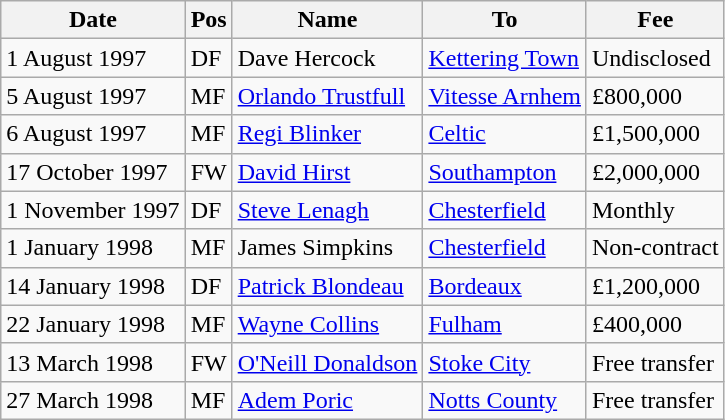<table class="wikitable">
<tr>
<th>Date</th>
<th>Pos</th>
<th>Name</th>
<th>To</th>
<th>Fee</th>
</tr>
<tr>
<td>1 August 1997</td>
<td>DF</td>
<td>Dave Hercock</td>
<td><a href='#'>Kettering Town</a></td>
<td>Undisclosed</td>
</tr>
<tr>
<td>5 August 1997</td>
<td>MF</td>
<td><a href='#'>Orlando Trustfull</a></td>
<td><a href='#'>Vitesse Arnhem</a></td>
<td>£800,000</td>
</tr>
<tr>
<td>6 August 1997</td>
<td>MF</td>
<td><a href='#'>Regi Blinker</a></td>
<td><a href='#'>Celtic</a></td>
<td>£1,500,000</td>
</tr>
<tr>
<td>17 October 1997</td>
<td>FW</td>
<td><a href='#'>David Hirst</a></td>
<td><a href='#'>Southampton</a></td>
<td>£2,000,000</td>
</tr>
<tr>
<td>1 November 1997</td>
<td>DF</td>
<td><a href='#'>Steve Lenagh</a></td>
<td><a href='#'>Chesterfield</a></td>
<td>Monthly</td>
</tr>
<tr>
<td>1 January 1998</td>
<td>MF</td>
<td>James Simpkins</td>
<td><a href='#'>Chesterfield</a></td>
<td>Non-contract</td>
</tr>
<tr>
<td>14 January 1998</td>
<td>DF</td>
<td><a href='#'>Patrick Blondeau</a></td>
<td><a href='#'>Bordeaux</a></td>
<td>£1,200,000</td>
</tr>
<tr>
<td>22 January 1998</td>
<td>MF</td>
<td><a href='#'>Wayne Collins</a></td>
<td><a href='#'>Fulham</a></td>
<td>£400,000</td>
</tr>
<tr>
<td>13 March 1998</td>
<td>FW</td>
<td><a href='#'>O'Neill Donaldson</a></td>
<td><a href='#'>Stoke City</a></td>
<td>Free transfer</td>
</tr>
<tr>
<td>27 March 1998</td>
<td>MF</td>
<td><a href='#'>Adem Poric</a></td>
<td><a href='#'>Notts County</a></td>
<td>Free transfer</td>
</tr>
</table>
